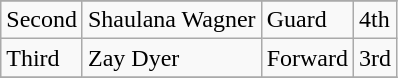<table class="wikitable" border="1">
<tr align=center>
</tr>
<tr>
<td rowspan=1>Second</td>
<td>Shaulana Wagner</td>
<td>Guard</td>
<td>4th</td>
</tr>
<tr>
<td rowspan=1>Third</td>
<td>Zay Dyer</td>
<td>Forward</td>
<td>3rd</td>
</tr>
<tr>
</tr>
</table>
